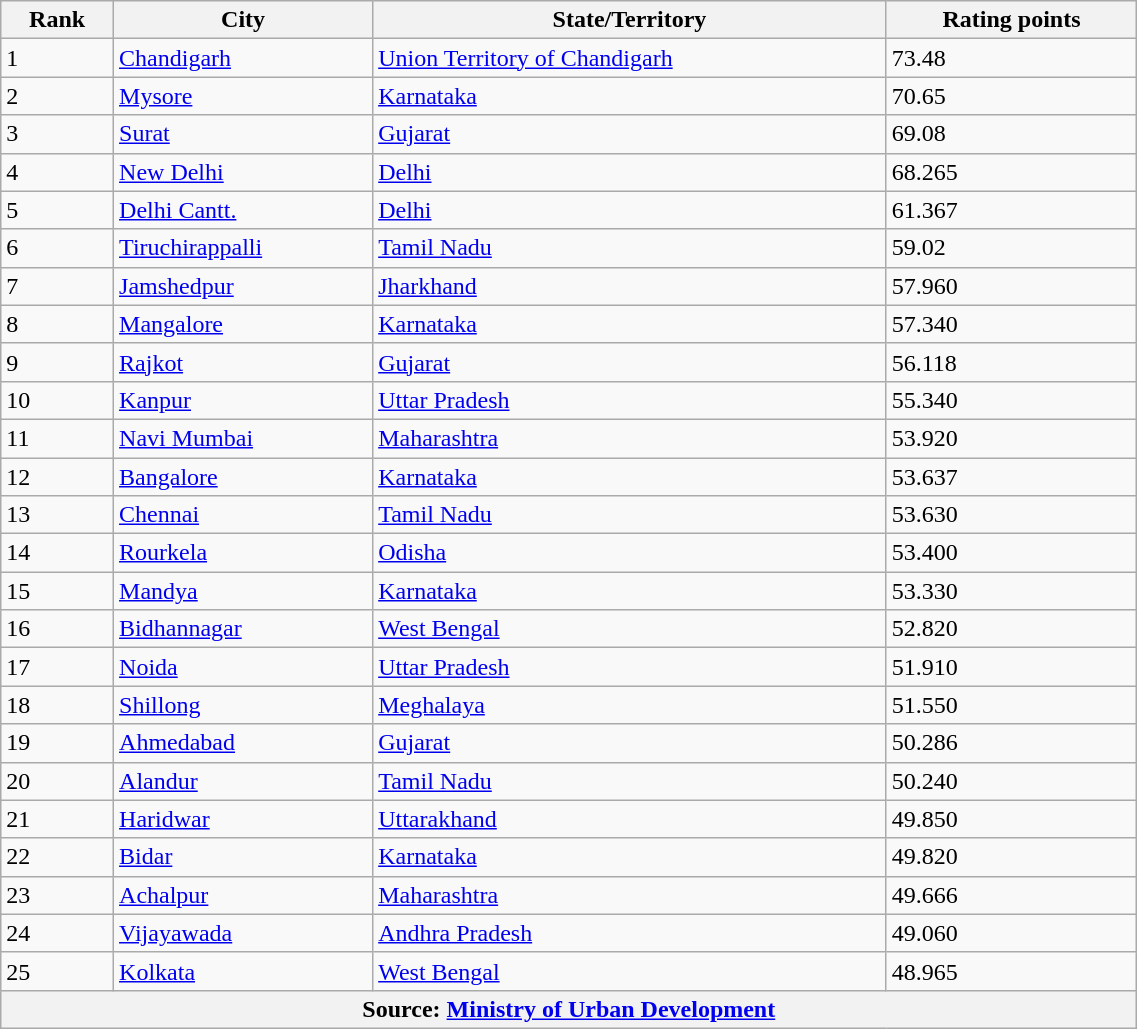<table class="wikitable sortable mw-collapsible" style="width: 60%">
<tr>
<th>Rank</th>
<th>City</th>
<th>State/Territory</th>
<th>Rating points</th>
</tr>
<tr>
<td>1</td>
<td><a href='#'>Chandigarh</a></td>
<td><a href='#'>Union Territory of Chandigarh</a></td>
<td>73.48</td>
</tr>
<tr>
<td>2</td>
<td><a href='#'>Mysore</a></td>
<td><a href='#'>Karnataka</a></td>
<td>70.65</td>
</tr>
<tr>
<td>3</td>
<td><a href='#'>Surat</a></td>
<td><a href='#'>Gujarat</a></td>
<td>69.08</td>
</tr>
<tr>
<td>4</td>
<td><a href='#'>New Delhi</a></td>
<td><a href='#'>Delhi</a></td>
<td>68.265</td>
</tr>
<tr>
<td>5</td>
<td><a href='#'>Delhi Cantt.</a></td>
<td><a href='#'>Delhi</a></td>
<td>61.367</td>
</tr>
<tr>
<td>6</td>
<td><a href='#'>Tiruchirappalli</a></td>
<td><a href='#'>Tamil Nadu</a></td>
<td>59.02</td>
</tr>
<tr>
<td>7</td>
<td><a href='#'>Jamshedpur</a></td>
<td><a href='#'>Jharkhand</a></td>
<td>57.960</td>
</tr>
<tr>
<td>8</td>
<td><a href='#'>Mangalore</a></td>
<td><a href='#'>Karnataka</a></td>
<td>57.340</td>
</tr>
<tr>
<td>9</td>
<td><a href='#'>Rajkot</a></td>
<td><a href='#'>Gujarat</a></td>
<td>56.118</td>
</tr>
<tr>
<td>10</td>
<td><a href='#'>Kanpur</a></td>
<td><a href='#'>Uttar Pradesh</a></td>
<td>55.340</td>
</tr>
<tr>
<td>11</td>
<td><a href='#'>Navi Mumbai</a></td>
<td><a href='#'>Maharashtra</a></td>
<td>53.920</td>
</tr>
<tr>
<td>12</td>
<td><a href='#'>Bangalore</a></td>
<td><a href='#'>Karnataka</a></td>
<td>53.637</td>
</tr>
<tr>
<td>13</td>
<td><a href='#'>Chennai</a></td>
<td><a href='#'>Tamil Nadu</a></td>
<td>53.630</td>
</tr>
<tr>
<td>14</td>
<td><a href='#'>Rourkela</a></td>
<td><a href='#'>Odisha</a></td>
<td>53.400</td>
</tr>
<tr>
<td>15</td>
<td><a href='#'>Mandya</a></td>
<td><a href='#'>Karnataka</a></td>
<td>53.330</td>
</tr>
<tr>
<td>16</td>
<td><a href='#'>Bidhannagar</a></td>
<td><a href='#'>West Bengal</a></td>
<td>52.820</td>
</tr>
<tr>
<td>17</td>
<td><a href='#'>Noida</a></td>
<td><a href='#'>Uttar Pradesh</a></td>
<td>51.910</td>
</tr>
<tr>
<td>18</td>
<td><a href='#'>Shillong</a></td>
<td><a href='#'>Meghalaya</a></td>
<td>51.550</td>
</tr>
<tr>
<td>19</td>
<td><a href='#'>Ahmedabad</a></td>
<td><a href='#'>Gujarat</a></td>
<td>50.286</td>
</tr>
<tr>
<td>20</td>
<td><a href='#'>Alandur</a></td>
<td><a href='#'>Tamil Nadu</a></td>
<td>50.240</td>
</tr>
<tr>
<td>21</td>
<td><a href='#'>Haridwar</a></td>
<td><a href='#'>Uttarakhand</a></td>
<td>49.850</td>
</tr>
<tr>
<td>22</td>
<td><a href='#'>Bidar</a></td>
<td><a href='#'>Karnataka</a></td>
<td>49.820</td>
</tr>
<tr>
<td>23</td>
<td><a href='#'>Achalpur</a></td>
<td><a href='#'>Maharashtra</a></td>
<td>49.666</td>
</tr>
<tr>
<td>24</td>
<td><a href='#'>Vijayawada</a></td>
<td><a href='#'>Andhra Pradesh</a></td>
<td>49.060</td>
</tr>
<tr>
<td>25</td>
<td><a href='#'>Kolkata</a></td>
<td><a href='#'>West Bengal</a></td>
<td>48.965</td>
</tr>
<tr>
<th colspan="5">Source: <a href='#'>Ministry of Urban Development</a></th>
</tr>
</table>
